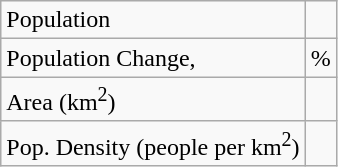<table class="wikitable">
<tr>
<td>Population</td>
<td></td>
</tr>
<tr>
<td>Population Change,</td>
<td>%</td>
</tr>
<tr>
<td>Area (km<sup>2</sup>)</td>
<td></td>
</tr>
<tr>
<td>Pop. Density (people per km<sup>2</sup>)</td>
<td></td>
</tr>
</table>
